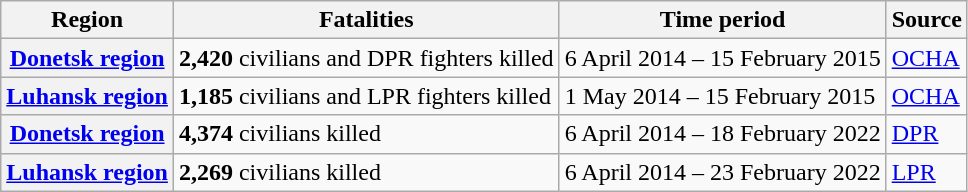<table class="wikitable plainrowheaders">
<tr>
<th scope="col">Region</th>
<th scope="col">Fatalities</th>
<th scope="col">Time period</th>
<th scope="col">Source</th>
</tr>
<tr>
<th scope="row"><a href='#'>Donetsk region</a></th>
<td><strong>2,420</strong> civilians and DPR fighters killed</td>
<td>6 April 2014 – 15 February 2015</td>
<td><a href='#'>OCHA</a></td>
</tr>
<tr>
<th scope="row"><a href='#'>Luhansk region</a></th>
<td><strong>1,185</strong> civilians and LPR fighters killed</td>
<td>1 May 2014 – 15 February 2015</td>
<td><a href='#'>OCHA</a></td>
</tr>
<tr>
<th scope="row"><a href='#'>Donetsk region</a></th>
<td><strong>4,374</strong> civilians killed</td>
<td>6 April 2014 – 18 February 2022</td>
<td><a href='#'>DPR</a></td>
</tr>
<tr>
<th scope="row"><a href='#'>Luhansk region</a></th>
<td><strong>2,269</strong> civilians killed</td>
<td>6 April 2014 – 23 February 2022</td>
<td><a href='#'>LPR</a></td>
</tr>
</table>
